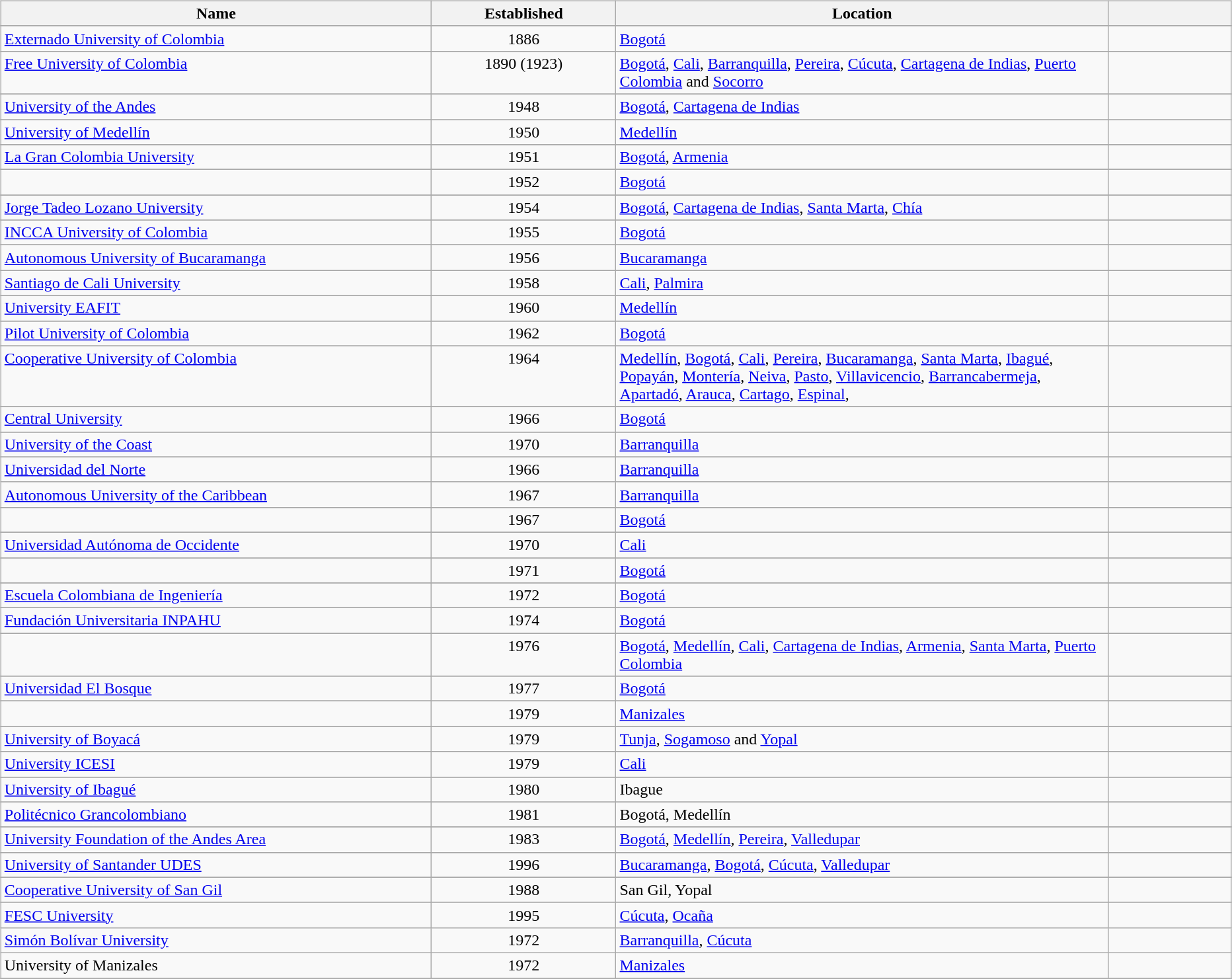<table style="width:100%;">
<tr style="vertical-align:top;">
<td><br><table class="wikitable" width="*">
<tr>
<th width=35%>Name</th>
<th width=15%>Established</th>
<th width="*">Location</th>
<th width=10%></th>
</tr>
<tr valign="top">
</tr>
<tr valign="top">
<td><a href='#'>Externado University of Colombia</a></td>
<td align="center">1886</td>
<td><a href='#'>Bogotá</a></td>
<td align="center"></td>
</tr>
<tr valign="top">
</tr>
<tr valign="top">
<td><a href='#'>Free University of Colombia</a></td>
<td align="center">1890 (1923)</td>
<td><a href='#'>Bogotá</a>, <a href='#'>Cali</a>, <a href='#'>Barranquilla</a>, <a href='#'>Pereira</a>, <a href='#'>Cúcuta</a>, <a href='#'>Cartagena de Indias</a>, <a href='#'>Puerto Colombia</a> and <a href='#'>Socorro</a></td>
<td align="center"></td>
</tr>
<tr valign="top">
</tr>
<tr valign="top">
<td><a href='#'>University of the Andes</a></td>
<td align="center">1948</td>
<td><a href='#'>Bogotá</a>, <a href='#'>Cartagena de Indias</a></td>
<td align="center"></td>
</tr>
<tr valign="top">
</tr>
<tr valign="top">
<td><a href='#'>University of Medellín</a></td>
<td align="center">1950</td>
<td><a href='#'>Medellín</a></td>
<td align="center"></td>
</tr>
<tr valign="top">
</tr>
<tr valign="top">
<td><a href='#'>La Gran Colombia University</a></td>
<td align="center">1951</td>
<td><a href='#'>Bogotá</a>, <a href='#'>Armenia</a></td>
<td align="center"></td>
</tr>
<tr valign="top">
</tr>
<tr valign="top">
<td></td>
<td align="center">1952</td>
<td><a href='#'>Bogotá</a></td>
<td align="center"></td>
</tr>
<tr valign="top">
</tr>
<tr valign="top">
<td><a href='#'>Jorge Tadeo Lozano University</a></td>
<td align="center">1954</td>
<td><a href='#'>Bogotá</a>, <a href='#'>Cartagena de Indias</a>, <a href='#'>Santa Marta</a>, <a href='#'>Chía</a></td>
<td align="center"></td>
</tr>
<tr valign="top">
</tr>
<tr valign="top">
<td><a href='#'>INCCA University of Colombia</a></td>
<td align="center">1955</td>
<td><a href='#'>Bogotá</a></td>
<td align="center"></td>
</tr>
<tr valign="top">
</tr>
<tr valign="top">
<td><a href='#'>Autonomous University of Bucaramanga</a></td>
<td align="center">1956</td>
<td><a href='#'>Bucaramanga</a></td>
<td align="center"></td>
</tr>
<tr valign="top">
</tr>
<tr valign="top">
<td><a href='#'>Santiago de Cali University</a></td>
<td align="center">1958</td>
<td><a href='#'>Cali</a>, <a href='#'>Palmira</a></td>
<td align="center"></td>
</tr>
<tr valign="top">
</tr>
<tr valign="top">
<td><a href='#'>University EAFIT</a></td>
<td align="center">1960</td>
<td><a href='#'>Medellín</a></td>
<td align="center"></td>
</tr>
<tr valign="top">
</tr>
<tr valign="top">
<td><a href='#'>Pilot University of Colombia</a></td>
<td align="center">1962</td>
<td><a href='#'>Bogotá</a></td>
<td align="center"></td>
</tr>
<tr valign="top">
</tr>
<tr valign="top">
<td><a href='#'>Cooperative University of Colombia</a></td>
<td align="center">1964</td>
<td><a href='#'>Medellín</a>, <a href='#'>Bogotá</a>, <a href='#'>Cali</a>, <a href='#'>Pereira</a>, <a href='#'>Bucaramanga</a>, <a href='#'>Santa Marta</a>, <a href='#'>Ibagué</a>, <a href='#'>Popayán</a>, <a href='#'>Montería</a>, <a href='#'>Neiva</a>, <a href='#'>Pasto</a>, <a href='#'>Villavicencio</a>, <a href='#'>Barrancabermeja</a>, <a href='#'>Apartadó</a>, <a href='#'>Arauca</a>, <a href='#'>Cartago</a>, <a href='#'>Espinal</a>,</td>
<td align="center"></td>
</tr>
<tr valign="top">
</tr>
<tr valign="top">
<td><a href='#'>Central University</a></td>
<td align="center">1966</td>
<td><a href='#'>Bogotá</a></td>
<td align="center"></td>
</tr>
<tr valign="top">
</tr>
<tr valign="top">
<td><a href='#'>University of the Coast</a></td>
<td align="center">1970</td>
<td><a href='#'>Barranquilla</a></td>
<td align="center"></td>
</tr>
<tr valign="top">
</tr>
<tr valign="top">
<td><a href='#'>Universidad del Norte</a></td>
<td align="center">1966</td>
<td><a href='#'>Barranquilla</a></td>
<td></td>
</tr>
<tr valign="top">
<td><a href='#'>Autonomous University of the Caribbean</a></td>
<td align="center">1967</td>
<td><a href='#'>Barranquilla</a></td>
<td align="center"></td>
</tr>
<tr valign="top">
</tr>
<tr valign="top">
<td></td>
<td align="center">1967</td>
<td><a href='#'>Bogotá</a></td>
<td align="center"></td>
</tr>
<tr valign="top">
</tr>
<tr valign="top">
<td><a href='#'>Universidad Autónoma de Occidente</a></td>
<td align="center">1970</td>
<td><a href='#'>Cali</a></td>
<td align="center"></td>
</tr>
<tr valign="top">
</tr>
<tr valign="top">
<td></td>
<td align="center">1971</td>
<td><a href='#'>Bogotá</a></td>
<td align="center"></td>
</tr>
<tr valign="top">
</tr>
<tr valign="top">
<td><a href='#'>Escuela Colombiana de Ingeniería</a></td>
<td align="center">1972</td>
<td><a href='#'>Bogotá</a></td>
<td align="center"></td>
</tr>
<tr valign="top">
</tr>
<tr valign="top">
<td><a href='#'>Fundación Universitaria INPAHU</a></td>
<td align="center">1974</td>
<td><a href='#'>Bogotá</a></td>
<td></td>
</tr>
<tr valign="top">
</tr>
<tr valign="top">
<td></td>
<td align="center">1976</td>
<td><a href='#'>Bogotá</a>, <a href='#'>Medellín</a>, <a href='#'>Cali</a>, <a href='#'>Cartagena de Indias</a>, <a href='#'>Armenia</a>, <a href='#'>Santa Marta</a>, <a href='#'>Puerto Colombia</a></td>
<td align="center"></td>
</tr>
<tr valign="top">
</tr>
<tr valign="top">
<td><a href='#'>Universidad El Bosque</a></td>
<td align="center">1977</td>
<td><a href='#'>Bogotá</a></td>
<td align="center"></td>
</tr>
<tr valign="top">
</tr>
<tr valign="top">
<td></td>
<td align="center">1979</td>
<td><a href='#'>Manizales</a></td>
<td align="center"></td>
</tr>
<tr valign="top">
</tr>
<tr valign="top">
<td><a href='#'>University of Boyacá</a></td>
<td align="center">1979</td>
<td><a href='#'>Tunja</a>, <a href='#'>Sogamoso</a> and <a href='#'>Yopal</a></td>
<td align="center"></td>
</tr>
<tr valign="top">
</tr>
<tr valign="top">
<td><a href='#'>University ICESI</a></td>
<td align="center">1979</td>
<td><a href='#'>Cali</a></td>
<td align="center"></td>
</tr>
<tr valign="top">
</tr>
<tr valign="top">
<td><a href='#'>University of Ibagué</a></td>
<td align="center">1980</td>
<td>Ibague</td>
<td align="center"></td>
</tr>
<tr valign="top">
</tr>
<tr valign="top">
<td><a href='#'>Politécnico Grancolombiano</a></td>
<td align="center">1981</td>
<td>Bogotá, Medellín</td>
<td align="center"></td>
</tr>
<tr valign="top">
</tr>
<tr valign="top">
<td><a href='#'>University Foundation of the Andes Area</a></td>
<td align="center">1983</td>
<td><a href='#'>Bogotá</a>, <a href='#'>Medellín</a>, <a href='#'>Pereira</a>, <a href='#'>Valledupar</a></td>
<td align="center"></td>
</tr>
<tr valign="top">
</tr>
<tr valign="top">
<td><a href='#'>University of Santander UDES</a></td>
<td align="center">1996</td>
<td><a href='#'>Bucaramanga</a>, <a href='#'>Bogotá</a>, <a href='#'>Cúcuta</a>, <a href='#'>Valledupar</a></td>
<td style="text-align:center;"></td>
</tr>
<tr valign="top">
</tr>
<tr valign="top">
<td><a href='#'>Cooperative University of San Gil</a></td>
<td align="center">1988</td>
<td>San Gil, Yopal</td>
<td align="center"></td>
</tr>
<tr valign="top">
</tr>
<tr valign="top">
<td><a href='#'>FESC University</a></td>
<td align="center">1995</td>
<td><a href='#'>Cúcuta</a>, <a href='#'>Ocaña</a></td>
<td align="center"></td>
</tr>
<tr valign="top">
<td><a href='#'>Simón Bolívar University</a></td>
<td align="center">1972</td>
<td><a href='#'>Barranquilla</a>, <a href='#'>Cúcuta</a></td>
<td align="center"></td>
</tr>
<tr valign="top">
<td>University of Manizales</td>
<td align="center">1972</td>
<td><a href='#'>Manizales</a></td>
<td align="center"></td>
</tr>
<tr valign="top">
</tr>
<tr valign="top">
</tr>
</table>
</td>
</tr>
</table>
